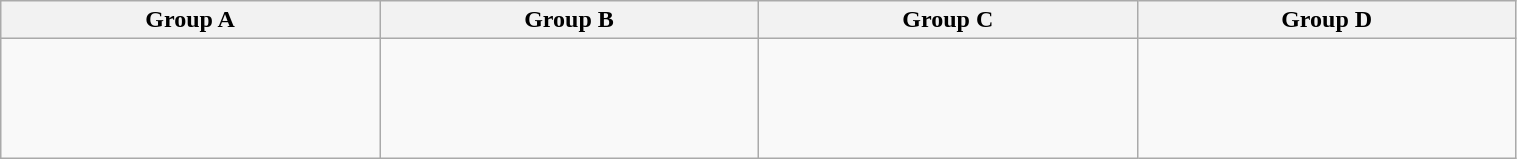<table class="wikitable" width=80%>
<tr>
<th width=25%>Group A</th>
<th width=25%>Group B</th>
<th width=25%>Group C</th>
<th width=25%>Group D</th>
</tr>
<tr>
<td><br><br>
<br>
<br>
</td>
<td><br><br>
<br>
<br> 
</td>
<td><br><br>
<br>
<br> 
</td>
<td><br><br>
<br>
<br>
</td>
</tr>
</table>
